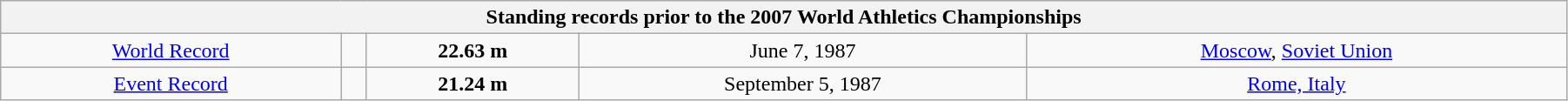<table class="wikitable" style=" text-align:center;" width="95%">
<tr>
<th colspan="5">Standing records prior to the 2007 World Athletics Championships</th>
</tr>
<tr>
<td><a href='#'>World Record</a></td>
<td></td>
<td><strong>22.63 m </strong></td>
<td>June 7, 1987</td>
<td> <a href='#'>Moscow</a>, <a href='#'>Soviet Union</a></td>
</tr>
<tr>
<td><a href='#'>Event Record</a></td>
<td></td>
<td><strong>21.24 m </strong></td>
<td>September 5, 1987</td>
<td> <a href='#'>Rome, Italy</a></td>
</tr>
</table>
